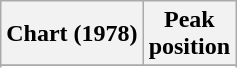<table class="wikitable sortable plainrowheaders" style="text-align:center">
<tr>
<th>Chart (1978)</th>
<th>Peak<br>position</th>
</tr>
<tr>
</tr>
<tr>
</tr>
</table>
